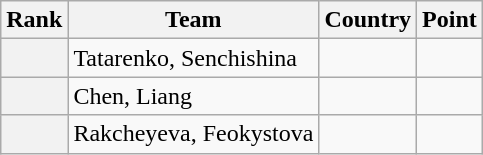<table class="wikitable sortable">
<tr>
<th>Rank</th>
<th>Team</th>
<th>Country</th>
<th>Point</th>
</tr>
<tr>
<th></th>
<td>Tatarenko, Senchishina</td>
<td></td>
<td></td>
</tr>
<tr>
<th></th>
<td>Chen, Liang</td>
<td></td>
<td></td>
</tr>
<tr>
<th></th>
<td>Rakcheyeva, Feokystova</td>
<td></td>
<td></td>
</tr>
</table>
